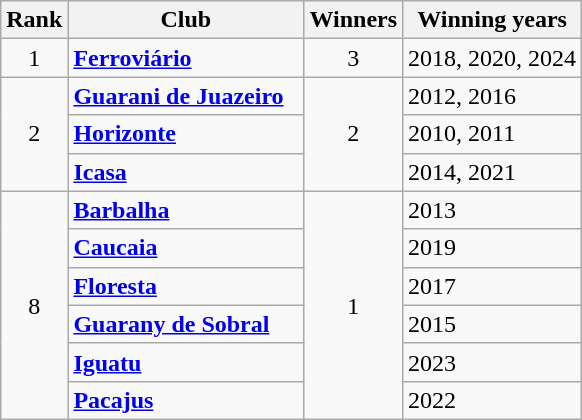<table class="wikitable sortable">
<tr>
<th>Rank</th>
<th style="width:150px">Club</th>
<th>Winners</th>
<th>Winning years</th>
</tr>
<tr>
<td align=center>1</td>
<td><strong><a href='#'>Ferroviário</a></strong></td>
<td align=center>3</td>
<td>2018, 2020, 2024</td>
</tr>
<tr>
<td rowspan=3 align=center>2</td>
<td><strong><a href='#'>Guarani de Juazeiro</a></strong></td>
<td rowspan=3 align=center>2</td>
<td>2012, 2016</td>
</tr>
<tr>
<td><strong><a href='#'>Horizonte</a></strong></td>
<td>2010, 2011</td>
</tr>
<tr>
<td><strong><a href='#'>Icasa</a></strong></td>
<td>2014, 2021</td>
</tr>
<tr>
<td rowspan="6" align="center">8</td>
<td><strong><a href='#'>Barbalha</a></strong></td>
<td rowspan="6" align="center">1</td>
<td>2013</td>
</tr>
<tr>
<td><strong><a href='#'>Caucaia</a></strong></td>
<td>2019</td>
</tr>
<tr>
<td><strong><a href='#'>Floresta</a></strong></td>
<td>2017</td>
</tr>
<tr>
<td><strong><a href='#'>Guarany de Sobral</a></strong></td>
<td>2015</td>
</tr>
<tr>
<td><strong><a href='#'>Iguatu</a></strong></td>
<td>2023</td>
</tr>
<tr>
<td><strong><a href='#'>Pacajus</a></strong></td>
<td>2022</td>
</tr>
</table>
